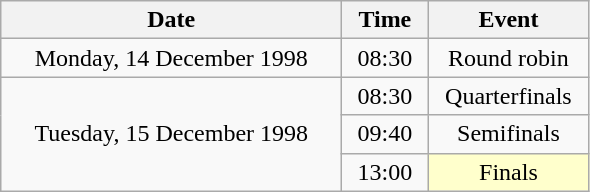<table class = "wikitable" style="text-align:center;">
<tr>
<th width=220>Date</th>
<th width=50>Time</th>
<th width=100>Event</th>
</tr>
<tr>
<td>Monday, 14 December 1998</td>
<td>08:30</td>
<td>Round robin</td>
</tr>
<tr>
<td rowspan=3>Tuesday, 15 December 1998</td>
<td>08:30</td>
<td>Quarterfinals</td>
</tr>
<tr>
<td>09:40</td>
<td>Semifinals</td>
</tr>
<tr>
<td>13:00</td>
<td bgcolor=ffffcc>Finals</td>
</tr>
</table>
